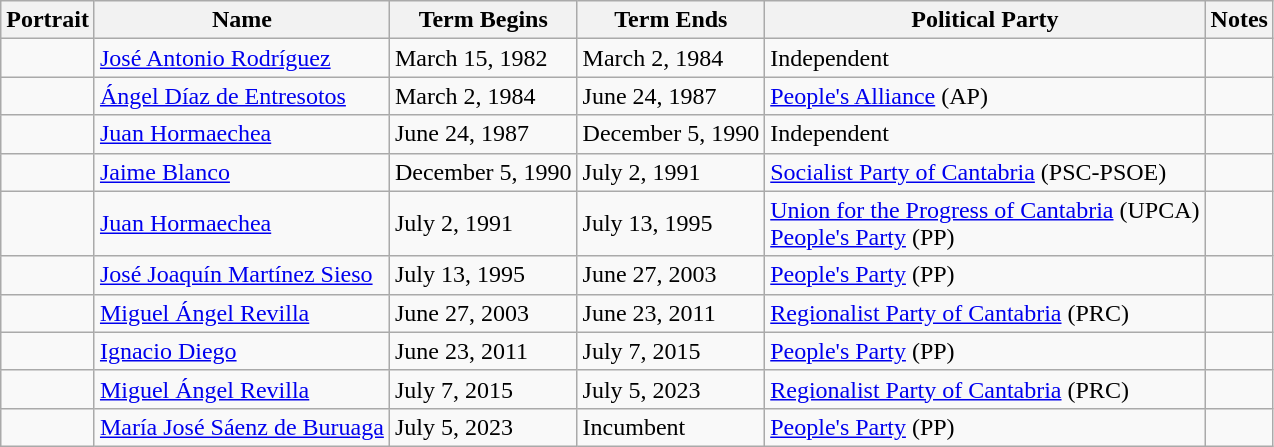<table class="wikitable">
<tr>
<th>Portrait</th>
<th>Name</th>
<th>Term Begins</th>
<th>Term Ends</th>
<th>Political Party</th>
<th>Notes</th>
</tr>
<tr>
<td></td>
<td><a href='#'>José Antonio Rodríguez</a></td>
<td>March 15, 1982</td>
<td>March 2, 1984</td>
<td>Independent</td>
<td></td>
</tr>
<tr>
<td></td>
<td><a href='#'>Ángel Díaz de Entresotos</a></td>
<td>March 2, 1984</td>
<td>June 24, 1987</td>
<td><a href='#'>People's Alliance</a> (AP)</td>
<td></td>
</tr>
<tr>
<td></td>
<td><a href='#'>Juan Hormaechea</a></td>
<td>June 24, 1987</td>
<td>December 5, 1990</td>
<td>Independent</td>
<td></td>
</tr>
<tr>
<td></td>
<td><a href='#'>Jaime Blanco</a></td>
<td>December 5, 1990</td>
<td>July 2, 1991</td>
<td><a href='#'>Socialist Party of Cantabria</a> (PSC-PSOE)</td>
<td></td>
</tr>
<tr>
<td></td>
<td><a href='#'>Juan Hormaechea</a></td>
<td>July 2, 1991</td>
<td>July 13, 1995</td>
<td><a href='#'>Union for the Progress of Cantabria</a> (UPCA)<br><a href='#'>People's Party</a> (PP)</td>
<td></td>
</tr>
<tr>
<td></td>
<td><a href='#'>José Joaquín Martínez Sieso</a></td>
<td>July 13, 1995</td>
<td>June 27, 2003</td>
<td><a href='#'>People's Party</a> (PP)</td>
<td></td>
</tr>
<tr>
<td></td>
<td><a href='#'>Miguel Ángel Revilla</a></td>
<td>June 27, 2003</td>
<td>June 23, 2011</td>
<td><a href='#'>Regionalist Party of Cantabria</a> (PRC)</td>
<td></td>
</tr>
<tr>
<td></td>
<td><a href='#'>Ignacio Diego</a></td>
<td>June 23, 2011</td>
<td>July 7, 2015</td>
<td><a href='#'>People's Party</a> (PP)</td>
<td></td>
</tr>
<tr>
<td></td>
<td><a href='#'>Miguel Ángel Revilla</a></td>
<td>July 7, 2015</td>
<td>July 5, 2023</td>
<td><a href='#'>Regionalist Party of Cantabria</a> (PRC)</td>
<td></td>
</tr>
<tr>
<td></td>
<td><a href='#'>María José Sáenz de Buruaga</a></td>
<td>July 5, 2023</td>
<td>Incumbent</td>
<td><a href='#'>People's Party</a> (PP)</td>
<td></td>
</tr>
</table>
